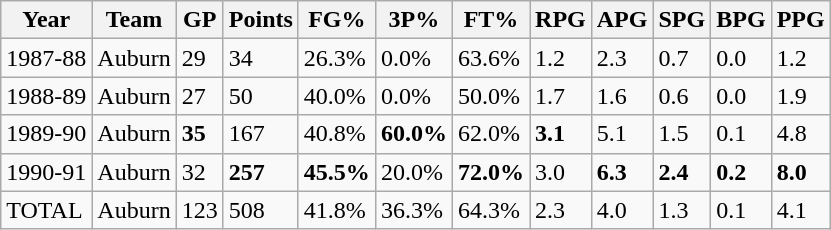<table class="wikitable">
<tr>
<th>Year</th>
<th>Team</th>
<th>GP</th>
<th>Points</th>
<th>FG%</th>
<th>3P%</th>
<th>FT%</th>
<th>RPG</th>
<th>APG</th>
<th>SPG</th>
<th>BPG</th>
<th>PPG</th>
</tr>
<tr>
<td>1987-88</td>
<td>Auburn</td>
<td>29</td>
<td>34</td>
<td>26.3%</td>
<td>0.0%</td>
<td>63.6%</td>
<td>1.2</td>
<td>2.3</td>
<td>0.7</td>
<td>0.0</td>
<td>1.2</td>
</tr>
<tr>
<td>1988-89</td>
<td>Auburn</td>
<td>27</td>
<td>50</td>
<td>40.0%</td>
<td>0.0%</td>
<td>50.0%</td>
<td>1.7</td>
<td>1.6</td>
<td>0.6</td>
<td>0.0</td>
<td>1.9</td>
</tr>
<tr>
<td>1989-90</td>
<td>Auburn</td>
<td><strong>35</strong></td>
<td>167</td>
<td>40.8%</td>
<td><strong>60.0%</strong></td>
<td>62.0%</td>
<td><strong>3.1</strong></td>
<td>5.1</td>
<td>1.5</td>
<td>0.1</td>
<td>4.8</td>
</tr>
<tr>
<td>1990-91</td>
<td>Auburn</td>
<td>32</td>
<td><strong>257</strong></td>
<td><strong>45.5%</strong></td>
<td>20.0%</td>
<td><strong>72.0%</strong></td>
<td>3.0</td>
<td><strong>6.3</strong></td>
<td><strong>2.4</strong></td>
<td><strong>0.2</strong></td>
<td><strong>8.0</strong></td>
</tr>
<tr>
<td>TOTAL</td>
<td>Auburn</td>
<td>123</td>
<td>508</td>
<td>41.8%</td>
<td>36.3%</td>
<td>64.3%</td>
<td>2.3</td>
<td>4.0</td>
<td>1.3</td>
<td>0.1</td>
<td>4.1</td>
</tr>
</table>
